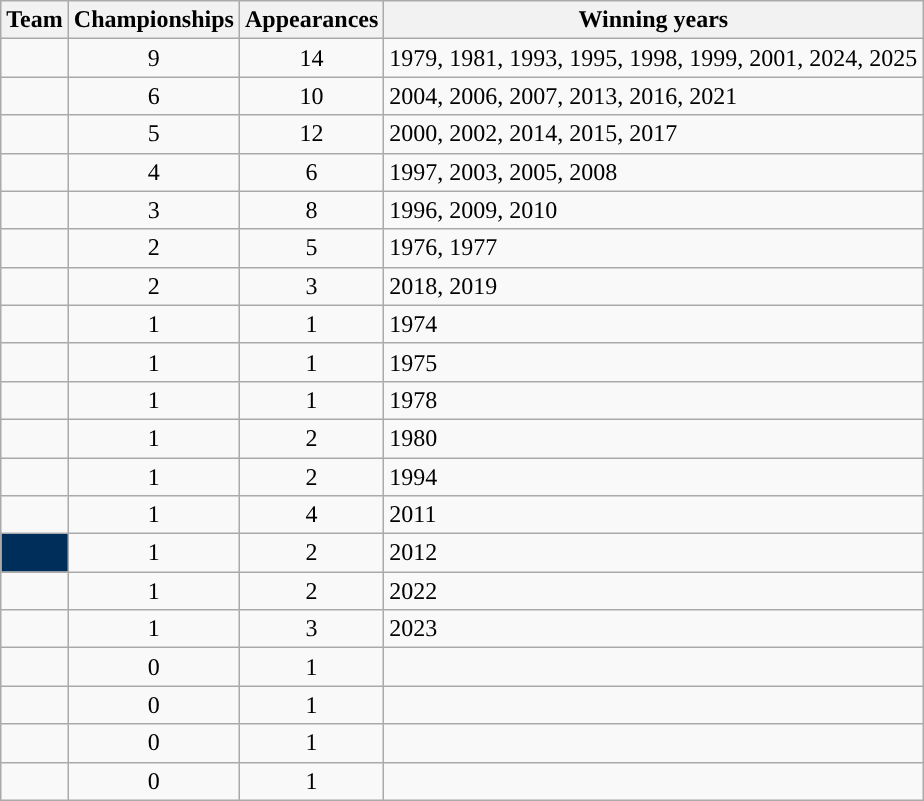<table class="wikitable sortable" style=text-align:center>
<tr>
<th>Team</th>
<th>Championships</th>
<th>Appearances</th>
<th>Winning years</th>
</tr>
<tr>
<td style=><strong></strong></td>
<td>9</td>
<td>14</td>
<td align=left>1979, 1981, 1993, 1995, 1998, 1999, 2001, 2024, 2025</td>
</tr>
<tr>
<td style=><em></em></td>
<td>6</td>
<td>10</td>
<td align=left>2004, 2006, 2007, 2013, 2016, 2021</td>
</tr>
<tr>
<td style=><strong></strong></td>
<td>5</td>
<td>12</td>
<td align=left>2000, 2002, 2014, 2015, 2017</td>
</tr>
<tr>
<td style=><em></em></td>
<td>4</td>
<td>6</td>
<td align=left>1997, 2003, 2005, 2008</td>
</tr>
<tr>
<td style=><em><a href='#'></a></em> </td>
<td>3</td>
<td>8</td>
<td align=left>1996, 2009, 2010</td>
</tr>
<tr>
<td style=><em><a href='#'></a></em> </td>
<td>2</td>
<td>5</td>
<td align=left>1976, 1977</td>
</tr>
<tr>
<td style=><em></em></td>
<td>2</td>
<td>3</td>
<td align=left>2018, 2019</td>
</tr>
<tr>
<td><em></em></td>
<td>1</td>
<td>1</td>
<td align=left>1974</td>
</tr>
<tr>
<td><em><a href='#'></a></em></td>
<td>1</td>
<td>1</td>
<td align=left>1975</td>
</tr>
<tr>
<td style=><em><a href='#'></a></em></td>
<td>1</td>
<td>1</td>
<td align=left>1978</td>
</tr>
<tr>
<td><em></em></td>
<td>1</td>
<td>2</td>
<td align=left>1980</td>
</tr>
<tr>
<td><em><a href='#'></a></em></td>
<td>1</td>
<td>2</td>
<td align=left>1994</td>
</tr>
<tr>
<td style=><strong><a href='#'></a></strong></td>
<td>1</td>
<td>4</td>
<td align=left>2011</td>
</tr>
<tr>
<td bgcolor=002e5a><em><a href='#'></a></em></td>
<td>1</td>
<td>2</td>
<td align=left>2012</td>
</tr>
<tr>
<td><strong><a href='#'></a></strong></td>
<td>1</td>
<td>2</td>
<td align=left>2022</td>
</tr>
<tr>
<td style=><strong><a href='#'></a></strong></td>
<td>1</td>
<td>3</td>
<td align=left>2023</td>
</tr>
<tr>
<td style=><strong></strong></td>
<td>0</td>
<td>1</td>
<td></td>
</tr>
<tr>
<td style=><em></em></td>
<td>0</td>
<td>1</td>
<td></td>
</tr>
<tr>
<td style=><strong><a href='#'></a></strong></td>
<td>0</td>
<td>1</td>
<td></td>
</tr>
<tr>
<td style=><em><a href='#'></a></em></td>
<td>0</td>
<td>1</td>
<td></td>
</tr>
</table>
